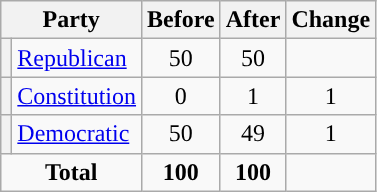<table class="wikitable" style="text-align:center;">
<tr>
<th colspan="2">Party</th>
<th>Before</th>
<th>After</th>
<th>Change</th>
</tr>
<tr>
<th style="background-color:"></th>
<td style="text-align:left;"><a href='#'>Republican</a></td>
<td>50</td>
<td>50</td>
<td></td>
</tr>
<tr>
<th style="background-color:"></th>
<td style="text-align:left;"><a href='#'>Constitution</a></td>
<td>0</td>
<td>1</td>
<td> 1</td>
</tr>
<tr>
<th style="background-color:"></th>
<td style="text-align:left;"><a href='#'>Democratic</a></td>
<td>50</td>
<td>49</td>
<td> 1</td>
</tr>
<tr>
<td colspan="2"><strong>Total</strong></td>
<td><strong>100</strong></td>
<td><strong>100</strong></td>
<td></td>
</tr>
</table>
